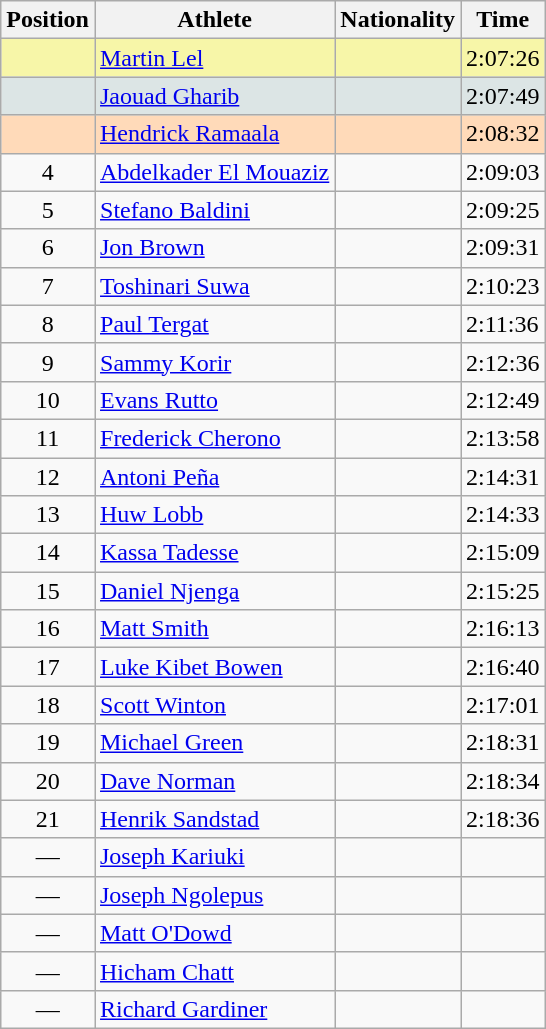<table class="wikitable sortable">
<tr>
<th>Position</th>
<th>Athlete</th>
<th>Nationality</th>
<th>Time</th>
</tr>
<tr bgcolor="#F7F6A8">
<td align=center></td>
<td><a href='#'>Martin Lel</a></td>
<td></td>
<td>2:07:26</td>
</tr>
<tr bgcolor="#DCE5E5">
<td align=center></td>
<td><a href='#'>Jaouad Gharib</a></td>
<td></td>
<td>2:07:49</td>
</tr>
<tr bgcolor="#FFDAB9">
<td align=center></td>
<td><a href='#'>Hendrick Ramaala</a></td>
<td></td>
<td>2:08:32</td>
</tr>
<tr>
<td align=center>4</td>
<td><a href='#'>Abdelkader El Mouaziz</a></td>
<td></td>
<td>2:09:03</td>
</tr>
<tr>
<td align=center>5</td>
<td><a href='#'>Stefano Baldini</a></td>
<td></td>
<td>2:09:25</td>
</tr>
<tr>
<td align=center>6</td>
<td><a href='#'>Jon Brown</a></td>
<td></td>
<td>2:09:31</td>
</tr>
<tr>
<td align=center>7</td>
<td><a href='#'>Toshinari Suwa</a></td>
<td></td>
<td>2:10:23</td>
</tr>
<tr>
<td align=center>8</td>
<td><a href='#'>Paul Tergat</a></td>
<td></td>
<td>2:11:36</td>
</tr>
<tr>
<td align=center>9</td>
<td><a href='#'>Sammy Korir</a></td>
<td></td>
<td>2:12:36</td>
</tr>
<tr>
<td align=center>10</td>
<td><a href='#'>Evans Rutto</a></td>
<td></td>
<td>2:12:49</td>
</tr>
<tr>
<td align=center>11</td>
<td><a href='#'>Frederick Cherono</a></td>
<td></td>
<td>2:13:58</td>
</tr>
<tr>
<td align=center>12</td>
<td><a href='#'>Antoni Peña</a></td>
<td></td>
<td>2:14:31</td>
</tr>
<tr>
<td align=center>13</td>
<td><a href='#'>Huw Lobb</a></td>
<td></td>
<td>2:14:33</td>
</tr>
<tr>
<td align=center>14</td>
<td><a href='#'>Kassa Tadesse</a></td>
<td></td>
<td>2:15:09</td>
</tr>
<tr>
<td align=center>15</td>
<td><a href='#'>Daniel Njenga</a></td>
<td></td>
<td>2:15:25</td>
</tr>
<tr>
<td align=center>16</td>
<td><a href='#'>Matt Smith</a></td>
<td></td>
<td>2:16:13</td>
</tr>
<tr>
<td align=center>17</td>
<td><a href='#'>Luke Kibet Bowen</a></td>
<td></td>
<td>2:16:40</td>
</tr>
<tr>
<td align=center>18</td>
<td><a href='#'>Scott Winton</a></td>
<td></td>
<td>2:17:01</td>
</tr>
<tr>
<td align=center>19</td>
<td><a href='#'>Michael Green</a></td>
<td></td>
<td>2:18:31</td>
</tr>
<tr>
<td align=center>20</td>
<td><a href='#'>Dave Norman</a></td>
<td></td>
<td>2:18:34</td>
</tr>
<tr>
<td align=center>21</td>
<td><a href='#'>Henrik Sandstad</a></td>
<td></td>
<td>2:18:36</td>
</tr>
<tr>
<td align=center>—</td>
<td><a href='#'>Joseph Kariuki</a></td>
<td></td>
<td></td>
</tr>
<tr>
<td align=center>—</td>
<td><a href='#'>Joseph Ngolepus</a></td>
<td></td>
<td></td>
</tr>
<tr>
<td align=center>—</td>
<td><a href='#'>Matt O'Dowd</a></td>
<td></td>
<td></td>
</tr>
<tr>
<td align=center>—</td>
<td><a href='#'>Hicham Chatt</a></td>
<td></td>
<td></td>
</tr>
<tr>
<td align=center>—</td>
<td><a href='#'>Richard Gardiner</a></td>
<td></td>
<td></td>
</tr>
</table>
